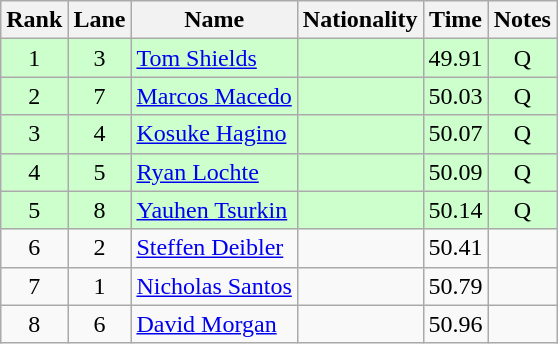<table class="wikitable sortable" style="text-align:center">
<tr>
<th>Rank</th>
<th>Lane</th>
<th>Name</th>
<th>Nationality</th>
<th>Time</th>
<th>Notes</th>
</tr>
<tr bgcolor=ccffcc>
<td>1</td>
<td>3</td>
<td align=left><a href='#'>Tom Shields</a></td>
<td align=left></td>
<td>49.91</td>
<td>Q</td>
</tr>
<tr bgcolor=ccffcc>
<td>2</td>
<td>7</td>
<td align=left><a href='#'>Marcos Macedo</a></td>
<td align=left></td>
<td>50.03</td>
<td>Q</td>
</tr>
<tr bgcolor=ccffcc>
<td>3</td>
<td>4</td>
<td align=left><a href='#'>Kosuke Hagino</a></td>
<td align=left></td>
<td>50.07</td>
<td>Q</td>
</tr>
<tr bgcolor=ccffcc>
<td>4</td>
<td>5</td>
<td align=left><a href='#'>Ryan Lochte</a></td>
<td align=left></td>
<td>50.09</td>
<td>Q</td>
</tr>
<tr bgcolor=ccffcc>
<td>5</td>
<td>8</td>
<td align=left><a href='#'>Yauhen Tsurkin</a></td>
<td align=left></td>
<td>50.14</td>
<td>Q</td>
</tr>
<tr>
<td>6</td>
<td>2</td>
<td align=left><a href='#'>Steffen Deibler</a></td>
<td align=left></td>
<td>50.41</td>
<td></td>
</tr>
<tr>
<td>7</td>
<td>1</td>
<td align=left><a href='#'>Nicholas Santos</a></td>
<td align=left></td>
<td>50.79</td>
<td></td>
</tr>
<tr>
<td>8</td>
<td>6</td>
<td align=left><a href='#'>David Morgan</a></td>
<td align=left></td>
<td>50.96</td>
<td></td>
</tr>
</table>
